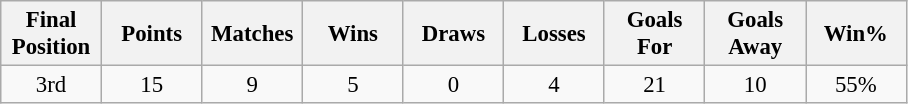<table class="wikitable" style="font-size: 95%; text-align: center;">
<tr>
<th width=60>Final Position</th>
<th width=60>Points</th>
<th width=60>Matches</th>
<th width=60>Wins</th>
<th width=60>Draws</th>
<th width=60>Losses</th>
<th width=60>Goals For</th>
<th width=60>Goals Away</th>
<th width=60>Win%</th>
</tr>
<tr>
<td>3rd</td>
<td>15</td>
<td>9</td>
<td>5</td>
<td>0</td>
<td>4</td>
<td>21</td>
<td>10</td>
<td>55%</td>
</tr>
</table>
